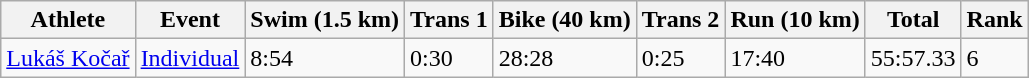<table class="wikitable" border="1">
<tr>
<th>Athlete</th>
<th>Event</th>
<th>Swim (1.5 km)</th>
<th>Trans 1</th>
<th>Bike (40 km)</th>
<th>Trans 2</th>
<th>Run (10 km)</th>
<th>Total</th>
<th>Rank</th>
</tr>
<tr>
<td><a href='#'>Lukáš Kočař</a></td>
<td><a href='#'>Individual</a></td>
<td>8:54</td>
<td>0:30</td>
<td>28:28</td>
<td>0:25</td>
<td>17:40</td>
<td>55:57.33</td>
<td>6</td>
</tr>
</table>
